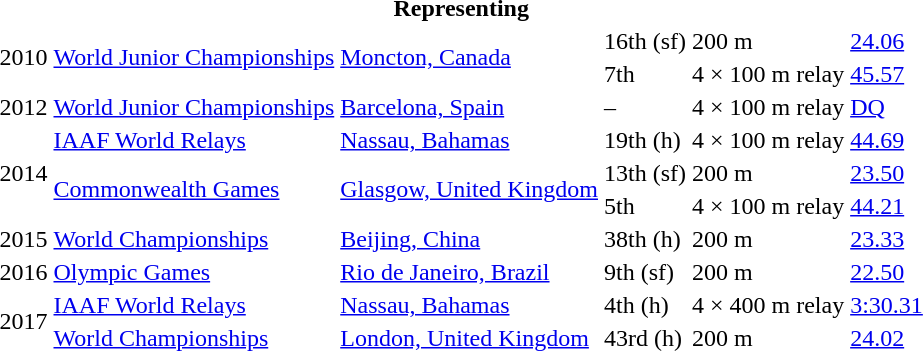<table>
<tr>
<th colspan="6">Representing </th>
</tr>
<tr>
<td rowspan=2>2010</td>
<td rowspan=2><a href='#'>World Junior Championships</a></td>
<td rowspan=2><a href='#'>Moncton, Canada</a></td>
<td>16th (sf)</td>
<td>200 m</td>
<td><a href='#'>24.06</a></td>
</tr>
<tr>
<td>7th</td>
<td>4 × 100 m relay</td>
<td><a href='#'>45.57</a></td>
</tr>
<tr>
<td>2012</td>
<td><a href='#'>World Junior Championships</a></td>
<td><a href='#'>Barcelona, Spain</a></td>
<td>–</td>
<td>4 × 100 m relay</td>
<td><a href='#'>DQ</a></td>
</tr>
<tr>
<td rowspan=3>2014</td>
<td><a href='#'>IAAF World Relays</a></td>
<td><a href='#'>Nassau, Bahamas</a></td>
<td>19th (h)</td>
<td>4 × 100 m relay</td>
<td><a href='#'>44.69</a></td>
</tr>
<tr>
<td rowspan=2><a href='#'>Commonwealth Games</a></td>
<td rowspan=2><a href='#'>Glasgow, United Kingdom</a></td>
<td>13th (sf)</td>
<td>200 m</td>
<td><a href='#'>23.50</a></td>
</tr>
<tr>
<td>5th</td>
<td>4 × 100 m relay</td>
<td><a href='#'>44.21</a></td>
</tr>
<tr>
<td>2015</td>
<td><a href='#'>World Championships</a></td>
<td><a href='#'>Beijing, China</a></td>
<td>38th (h)</td>
<td>200 m</td>
<td><a href='#'>23.33</a></td>
</tr>
<tr>
<td>2016</td>
<td><a href='#'>Olympic Games</a></td>
<td><a href='#'>Rio de Janeiro, Brazil</a></td>
<td>9th (sf)</td>
<td>200 m</td>
<td><a href='#'>22.50</a></td>
</tr>
<tr>
<td rowspan=2>2017</td>
<td><a href='#'>IAAF World Relays</a></td>
<td><a href='#'>Nassau, Bahamas</a></td>
<td>4th (h)</td>
<td>4 × 400 m relay</td>
<td><a href='#'>3:30.31</a></td>
</tr>
<tr>
<td><a href='#'>World Championships</a></td>
<td><a href='#'>London, United Kingdom</a></td>
<td>43rd (h)</td>
<td>200 m</td>
<td><a href='#'>24.02</a></td>
</tr>
</table>
